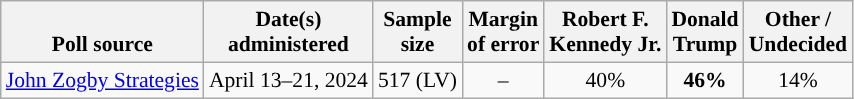<table class="wikitable sortable mw-datatable" style="font-size:90%;text-align:center;line-height:17px">
<tr valign=bottom>
<th>Poll source</th>
<th>Date(s)<br>administered</th>
<th>Sample<br>size</th>
<th>Margin<br>of error</th>
<th class="unsortable">Robert F.<br>Kennedy Jr.<br></th>
<th class="unsortable">Donald<br>Trump<br></th>
<th class="unsortable">Other /<br>Undecided</th>
</tr>
<tr>
<td style="text-align:left;"><a href='#'>John Zogby Strategies</a></td>
<td data-sort-value="2024-05-01">April 13–21, 2024</td>
<td>517 (LV)</td>
<td>–</td>
<td>40%</td>
<td style="background-color:"><strong>46%</strong></td>
<td>14%</td>
</tr>
</table>
